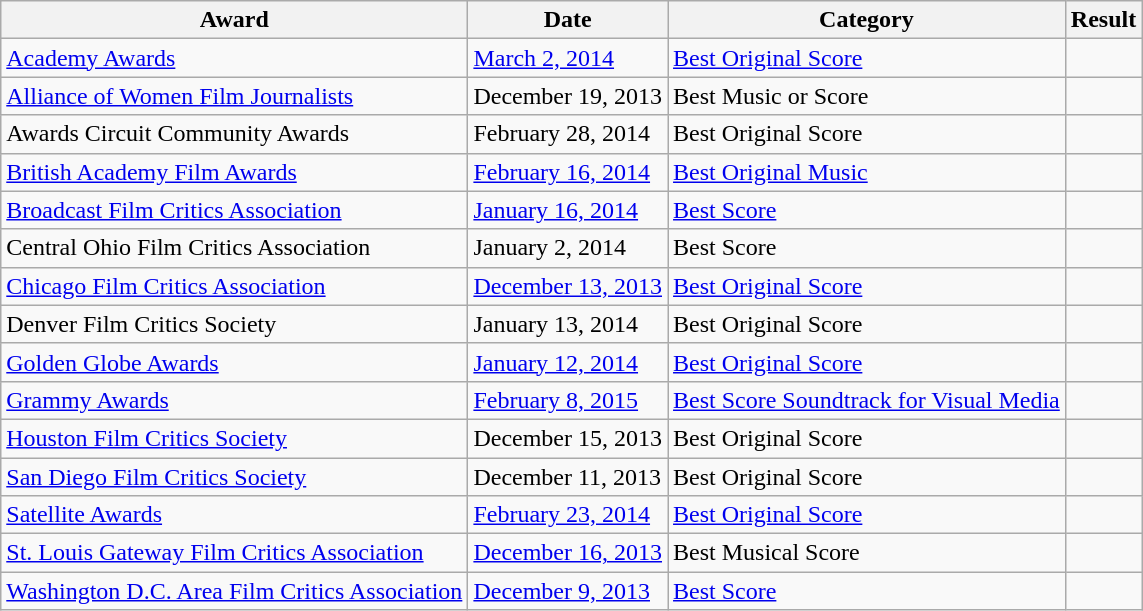<table class="wikitable sortable">
<tr>
<th>Award</th>
<th>Date</th>
<th>Category</th>
<th>Result</th>
</tr>
<tr>
<td><a href='#'>Academy Awards</a></td>
<td><a href='#'>March 2, 2014</a></td>
<td><a href='#'>Best Original Score</a></td>
<td></td>
</tr>
<tr>
<td><a href='#'>Alliance of Women Film Journalists</a></td>
<td>December 19, 2013</td>
<td>Best Music or Score</td>
<td></td>
</tr>
<tr>
<td>Awards Circuit Community Awards</td>
<td>February 28, 2014</td>
<td>Best Original Score</td>
<td></td>
</tr>
<tr>
<td><a href='#'>British Academy Film Awards</a></td>
<td><a href='#'>February 16, 2014</a></td>
<td><a href='#'>Best Original Music</a></td>
<td></td>
</tr>
<tr>
<td><a href='#'>Broadcast Film Critics Association</a></td>
<td><a href='#'>January 16, 2014</a></td>
<td><a href='#'>Best Score</a></td>
<td></td>
</tr>
<tr>
<td>Central Ohio Film Critics Association</td>
<td>January 2, 2014</td>
<td>Best Score</td>
<td></td>
</tr>
<tr>
<td><a href='#'>Chicago Film Critics Association</a></td>
<td><a href='#'>December 13, 2013</a></td>
<td><a href='#'>Best Original Score</a></td>
<td></td>
</tr>
<tr>
<td>Denver Film Critics Society</td>
<td>January 13, 2014</td>
<td>Best Original Score</td>
<td></td>
</tr>
<tr>
<td><a href='#'>Golden Globe Awards</a></td>
<td><a href='#'>January 12, 2014</a></td>
<td><a href='#'>Best Original Score</a></td>
<td></td>
</tr>
<tr>
<td><a href='#'>Grammy Awards</a></td>
<td><a href='#'>February 8, 2015</a></td>
<td><a href='#'>Best Score Soundtrack for Visual Media</a></td>
<td></td>
</tr>
<tr>
<td><a href='#'>Houston Film Critics Society</a></td>
<td>December 15, 2013</td>
<td>Best Original Score</td>
<td></td>
</tr>
<tr>
<td><a href='#'>San Diego Film Critics Society</a></td>
<td>December 11, 2013</td>
<td>Best Original Score</td>
<td></td>
</tr>
<tr>
<td><a href='#'>Satellite Awards</a></td>
<td><a href='#'>February 23, 2014</a></td>
<td><a href='#'>Best Original Score</a></td>
<td></td>
</tr>
<tr>
<td><a href='#'>St. Louis Gateway Film Critics Association</a></td>
<td><a href='#'>December 16, 2013</a></td>
<td>Best Musical Score</td>
<td></td>
</tr>
<tr>
<td><a href='#'>Washington D.C. Area Film Critics Association</a></td>
<td><a href='#'>December 9, 2013</a></td>
<td><a href='#'>Best Score</a></td>
<td></td>
</tr>
</table>
